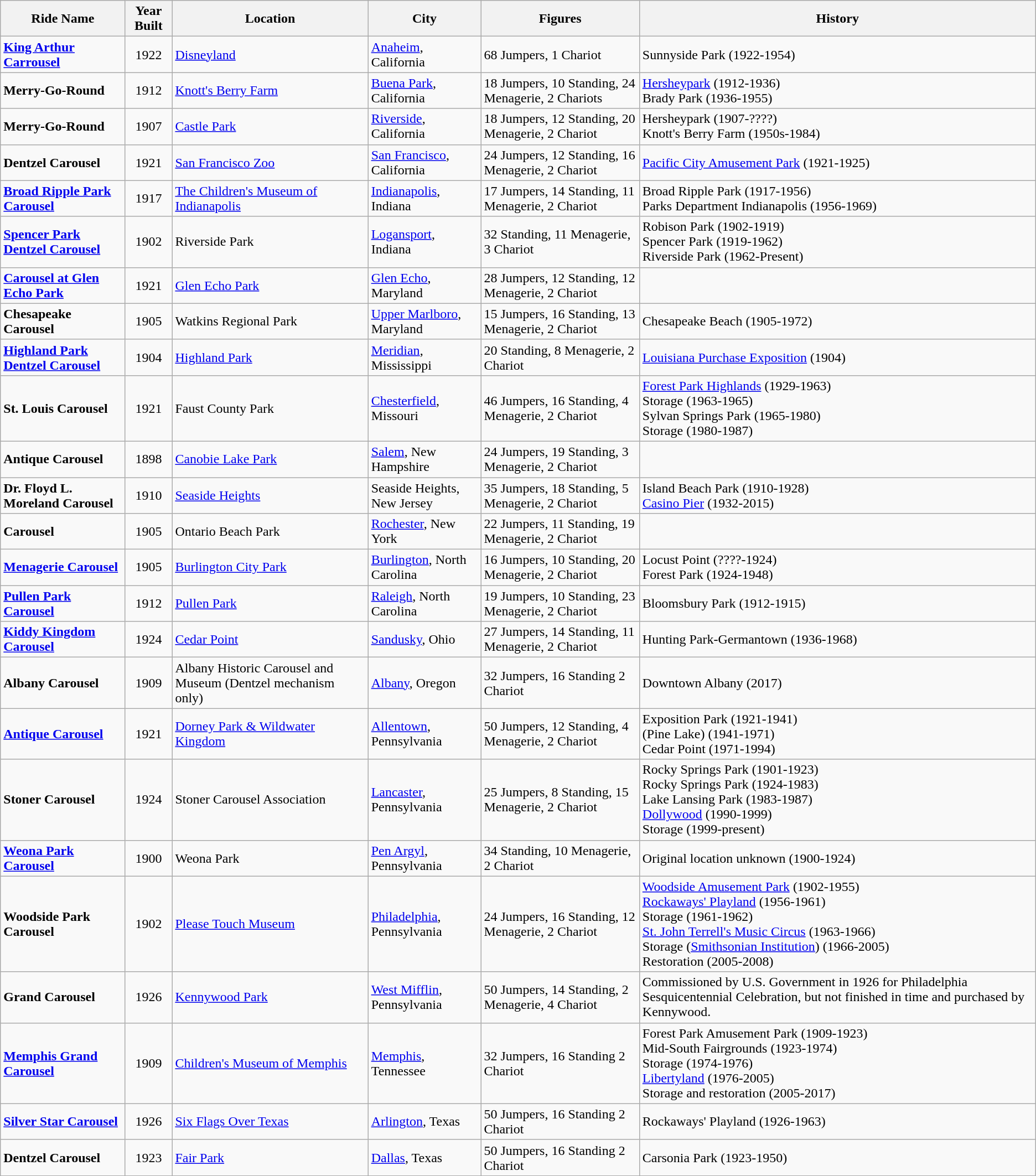<table class="wikitable sortable">
<tr>
<th>Ride Name</th>
<th>Year Built</th>
<th>Location</th>
<th>City</th>
<th>Figures</th>
<th>History</th>
</tr>
<tr>
<td><strong><a href='#'>King Arthur Carrousel</a></strong></td>
<td align=center>1922</td>
<td><a href='#'>Disneyland</a></td>
<td><a href='#'>Anaheim</a>, California</td>
<td>68 Jumpers, 1 Chariot</td>
<td>Sunnyside Park (1922-1954)</td>
</tr>
<tr>
<td><strong>Merry-Go-Round</strong></td>
<td align=center>1912</td>
<td><a href='#'>Knott's Berry Farm</a></td>
<td><a href='#'>Buena Park</a>, California</td>
<td>18 Jumpers, 10 Standing, 24 Menagerie, 2 Chariots</td>
<td><a href='#'>Hersheypark</a> (1912-1936)<br>Brady Park (1936-1955)</td>
</tr>
<tr>
<td><strong>Merry-Go-Round</strong></td>
<td align=center>1907</td>
<td><a href='#'>Castle Park</a></td>
<td><a href='#'>Riverside</a>, California</td>
<td>18 Jumpers, 12 Standing, 20 Menagerie, 2 Chariot</td>
<td>Hersheypark (1907-????)<br>Knott's Berry Farm (1950s-1984)</td>
</tr>
<tr>
<td><strong>Dentzel Carousel</strong></td>
<td align=center>1921</td>
<td><a href='#'>San Francisco Zoo</a></td>
<td><a href='#'>San Francisco</a>, California</td>
<td>24 Jumpers, 12 Standing, 16 Menagerie, 2 Chariot</td>
<td><a href='#'>Pacific City Amusement Park</a> (1921-1925)</td>
</tr>
<tr>
<td><strong><a href='#'>Broad Ripple Park Carousel</a></strong></td>
<td align=center>1917</td>
<td><a href='#'>The Children's Museum of Indianapolis</a></td>
<td><a href='#'>Indianapolis</a>, Indiana</td>
<td>17 Jumpers, 14 Standing, 11 Menagerie, 2 Chariot</td>
<td>Broad Ripple Park (1917-1956)<br>Parks Department Indianapolis (1956-1969)</td>
</tr>
<tr>
<td><strong><a href='#'>Spencer Park Dentzel Carousel</a></strong></td>
<td align=center>1902</td>
<td>Riverside Park</td>
<td><a href='#'>Logansport</a>, Indiana</td>
<td>32 Standing, 11 Menagerie, 3 Chariot</td>
<td>Robison Park (1902-1919)<br>Spencer Park (1919-1962)<br>Riverside Park
(1962-Present)</td>
</tr>
<tr>
<td><strong><a href='#'>Carousel at Glen Echo Park</a></strong></td>
<td align=center>1921</td>
<td><a href='#'>Glen Echo Park</a></td>
<td><a href='#'>Glen Echo</a>, Maryland</td>
<td>28 Jumpers, 12 Standing, 12 Menagerie, 2 Chariot</td>
<td></td>
</tr>
<tr>
<td><strong>Chesapeake Carousel</strong></td>
<td align=center>1905</td>
<td>Watkins Regional Park</td>
<td><a href='#'>Upper Marlboro</a>, Maryland</td>
<td>15 Jumpers, 16 Standing, 13 Menagerie, 2 Chariot</td>
<td>Chesapeake Beach (1905-1972)</td>
</tr>
<tr>
<td><strong><a href='#'>Highland Park Dentzel Carousel</a></strong></td>
<td align=center>1904</td>
<td><a href='#'>Highland Park</a></td>
<td><a href='#'>Meridian</a>, Mississippi</td>
<td>20 Standing, 8 Menagerie, 2 Chariot</td>
<td><a href='#'>Louisiana Purchase Exposition</a> (1904)</td>
</tr>
<tr>
<td><strong>St. Louis Carousel</strong></td>
<td align=center>1921</td>
<td>Faust County Park</td>
<td><a href='#'>Chesterfield</a>, Missouri</td>
<td>46 Jumpers, 16 Standing, 4 Menagerie, 2 Chariot</td>
<td><a href='#'>Forest Park Highlands</a> (1929-1963)<br>Storage (1963-1965)<br>Sylvan Springs Park (1965-1980)<br>Storage (1980-1987)</td>
</tr>
<tr>
<td><strong>Antique Carousel</strong></td>
<td align=center>1898</td>
<td><a href='#'>Canobie Lake Park</a></td>
<td><a href='#'>Salem</a>, New Hampshire</td>
<td>24 Jumpers, 19 Standing, 3 Menagerie, 2 Chariot</td>
<td></td>
</tr>
<tr>
<td><strong>Dr. Floyd L. Moreland Carousel</strong></td>
<td align=center>1910</td>
<td><a href='#'>Seaside Heights</a></td>
<td>Seaside Heights, New Jersey</td>
<td>35 Jumpers, 18 Standing, 5 Menagerie, 2 Chariot</td>
<td>Island Beach Park (1910-1928)<br><a href='#'>Casino Pier</a> (1932-2015)</td>
</tr>
<tr>
<td><strong>Carousel</strong></td>
<td align=center>1905</td>
<td>Ontario Beach Park</td>
<td><a href='#'>Rochester</a>, New York</td>
<td>22 Jumpers, 11 Standing, 19 Menagerie, 2 Chariot</td>
<td></td>
</tr>
<tr>
<td><strong><a href='#'>Menagerie Carousel</a></strong></td>
<td align=center>1905</td>
<td><a href='#'>Burlington City Park</a></td>
<td><a href='#'>Burlington</a>, North Carolina</td>
<td>16 Jumpers, 10 Standing, 20 Menagerie, 2 Chariot</td>
<td>Locust Point (????-1924)<br>Forest Park (1924-1948)</td>
</tr>
<tr>
<td><strong><a href='#'>Pullen Park Carousel</a></strong></td>
<td align=center>1912</td>
<td><a href='#'>Pullen Park</a></td>
<td><a href='#'>Raleigh</a>, North Carolina</td>
<td>19 Jumpers, 10 Standing, 23 Menagerie, 2 Chariot</td>
<td>Bloomsbury Park (1912-1915)</td>
</tr>
<tr>
<td><strong><a href='#'>Kiddy Kingdom Carousel</a></strong></td>
<td align=center>1924</td>
<td><a href='#'>Cedar Point</a></td>
<td><a href='#'>Sandusky</a>, Ohio</td>
<td>27 Jumpers, 14 Standing, 11 Menagerie, 2 Chariot</td>
<td>Hunting Park-Germantown (1936-1968)</td>
</tr>
<tr>
<td><strong>Albany Carousel</strong></td>
<td align=center>1909</td>
<td>Albany Historic Carousel and Museum (Dentzel mechanism only)</td>
<td><a href='#'>Albany</a>, Oregon</td>
<td>32 Jumpers, 16 Standing 2 Chariot</td>
<td>Downtown Albany (2017)</td>
</tr>
<tr>
<td><strong><a href='#'>Antique Carousel</a></strong></td>
<td align=center>1921</td>
<td><a href='#'>Dorney Park & Wildwater Kingdom</a></td>
<td><a href='#'>Allentown</a>, Pennsylvania</td>
<td>50 Jumpers, 12 Standing, 4 Menagerie, 2 Chariot</td>
<td>Exposition Park (1921-1941)<br> (Pine Lake) (1941-1971)<br>Cedar Point (1971-1994)</td>
</tr>
<tr>
<td><strong>Stoner Carousel</strong></td>
<td align=center>1924</td>
<td>Stoner Carousel Association</td>
<td><a href='#'>Lancaster</a>, Pennsylvania</td>
<td>25 Jumpers, 8 Standing, 15 Menagerie, 2 Chariot</td>
<td>Rocky Springs Park (1901-1923)<br>Rocky Springs Park (1924-1983)<br>Lake Lansing Park (1983-1987)<br><a href='#'>Dollywood</a> (1990-1999)<br>Storage (1999-present)</td>
</tr>
<tr>
<td><strong><a href='#'>Weona Park Carousel</a></strong></td>
<td align=center>1900</td>
<td>Weona Park</td>
<td><a href='#'>Pen Argyl</a>, Pennsylvania</td>
<td>34 Standing, 10 Menagerie, 2 Chariot</td>
<td>Original location unknown (1900-1924)</td>
</tr>
<tr>
<td><strong>Woodside Park Carousel</strong></td>
<td align=center>1902</td>
<td><a href='#'>Please Touch Museum</a></td>
<td><a href='#'>Philadelphia</a>, Pennsylvania</td>
<td>24 Jumpers, 16 Standing, 12 Menagerie, 2 Chariot</td>
<td><a href='#'>Woodside Amusement Park</a> (1902-1955)<br><a href='#'>Rockaways' Playland</a> (1956-1961)<br>Storage (1961-1962)<br><a href='#'>St. John Terrell's Music Circus</a> (1963-1966)<br>Storage (<a href='#'>Smithsonian Institution</a>) (1966-2005)<br>Restoration (2005-2008)</td>
</tr>
<tr>
<td><strong>Grand Carousel</strong></td>
<td align=center>1926</td>
<td><a href='#'>Kennywood Park</a></td>
<td><a href='#'>West Mifflin</a>, Pennsylvania</td>
<td>50 Jumpers, 14 Standing, 2 Menagerie, 4 Chariot</td>
<td>Commissioned by U.S. Government in 1926 for Philadelphia Sesquicentennial Celebration, but not finished in time and purchased by Kennywood.</td>
</tr>
<tr>
<td><strong><a href='#'>Memphis Grand Carousel</a></strong></td>
<td align=center>1909</td>
<td><a href='#'>Children's Museum of Memphis</a></td>
<td><a href='#'>Memphis</a>, Tennessee</td>
<td>32 Jumpers, 16 Standing 2 Chariot</td>
<td>Forest Park Amusement Park (1909-1923)<br>Mid-South Fairgrounds (1923-1974)<br>Storage (1974-1976)<br><a href='#'>Libertyland</a> (1976-2005)<br>Storage and restoration (2005-2017)</td>
</tr>
<tr>
<td><strong><a href='#'>Silver Star Carousel</a></strong></td>
<td align=center>1926</td>
<td><a href='#'>Six Flags Over Texas</a></td>
<td><a href='#'>Arlington</a>, Texas</td>
<td>50 Jumpers, 16 Standing 2 Chariot</td>
<td>Rockaways' Playland (1926-1963)</td>
</tr>
<tr>
<td><strong>Dentzel Carousel</strong></td>
<td align=center>1923</td>
<td><a href='#'>Fair Park</a></td>
<td><a href='#'>Dallas</a>, Texas</td>
<td>50 Jumpers, 16 Standing 2 Chariot</td>
<td>Carsonia Park (1923-1950)</td>
</tr>
<tr>
</tr>
</table>
